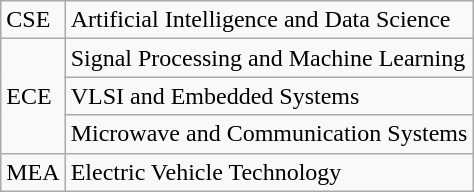<table class="wikitable">
<tr>
<td>CSE</td>
<td>Artificial Intelligence and Data Science</td>
</tr>
<tr>
<td rowspan="3">ECE</td>
<td>Signal Processing and Machine Learning</td>
</tr>
<tr>
<td>VLSI and Embedded Systems</td>
</tr>
<tr>
<td>Microwave and Communication Systems</td>
</tr>
<tr>
<td>MEA</td>
<td>Electric Vehicle Technology</td>
</tr>
</table>
